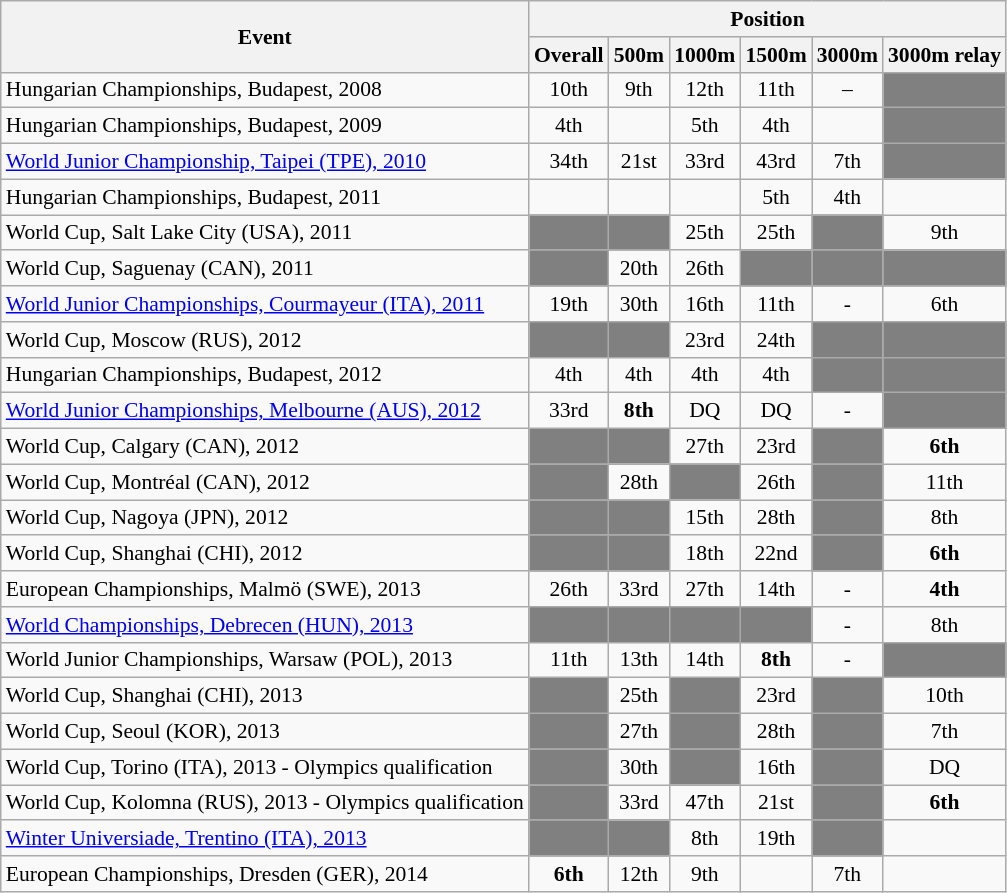<table class="wikitable" style="text-align:center; font-size: 90%; border: gray solid 1px; border-collapse: collapse;">
<tr>
<th rowspan="2">Event</th>
<th colspan="6">Position</th>
</tr>
<tr>
<th>Overall</th>
<th>500m</th>
<th>1000m</th>
<th>1500m</th>
<th>3000m</th>
<th>3000m relay</th>
</tr>
<tr>
<td align="left">Hungarian Championships, Budapest, 2008</td>
<td>10th</td>
<td>9th</td>
<td>12th</td>
<td>11th</td>
<td>–</td>
<td style="background:grey"></td>
</tr>
<tr>
<td align="left">Hungarian Championships, Budapest, 2009</td>
<td>4th</td>
<td></td>
<td>5th</td>
<td>4th</td>
<td></td>
<td style="background:grey"></td>
</tr>
<tr>
<td align="left"><a href='#'>World Junior Championship, Taipei (TPE), 2010</a></td>
<td>34th</td>
<td>21st</td>
<td>33rd</td>
<td>43rd</td>
<td>7th</td>
<td style="background:grey"></td>
</tr>
<tr>
<td align="left">Hungarian Championships, Budapest, 2011</td>
<td></td>
<td></td>
<td></td>
<td>5th</td>
<td>4th</td>
<td></td>
</tr>
<tr>
<td align="left">World Cup, Salt Lake City (USA), 2011</td>
<td style="background:grey"></td>
<td style="background:grey"></td>
<td>25th</td>
<td>25th</td>
<td style="background:grey"></td>
<td>9th</td>
</tr>
<tr>
<td align="left">World Cup, Saguenay (CAN), 2011</td>
<td style="background:grey"></td>
<td>20th</td>
<td>26th</td>
<td style="background:grey"></td>
<td style="background:grey"></td>
<td style="background:grey"></td>
</tr>
<tr>
<td align="left"><a href='#'>World Junior Championships, Courmayeur (ITA), 2011</a></td>
<td>19th</td>
<td>30th</td>
<td>16th</td>
<td>11th</td>
<td>-</td>
<td>6th</td>
</tr>
<tr>
<td align="left">World Cup, Moscow (RUS), 2012</td>
<td style="background:grey"></td>
<td style="background:grey"></td>
<td>23rd</td>
<td>24th</td>
<td style="background:grey"></td>
<td style="background:grey"></td>
</tr>
<tr>
<td align="left">Hungarian Championships, Budapest, 2012</td>
<td>4th</td>
<td>4th</td>
<td>4th</td>
<td>4th</td>
<td style="background:grey"></td>
<td style="background:grey"></td>
</tr>
<tr>
<td align="left"><a href='#'>World Junior Championships, Melbourne (AUS), 2012</a></td>
<td>33rd</td>
<td><strong>8th</strong></td>
<td>DQ</td>
<td>DQ</td>
<td>-</td>
<td style="background:grey"></td>
</tr>
<tr>
<td align="left">World Cup, Calgary (CAN), 2012</td>
<td style="background:grey"></td>
<td style="background:grey"></td>
<td>27th</td>
<td>23rd</td>
<td style="background:grey"></td>
<td><strong>6th</strong></td>
</tr>
<tr>
<td align="left">World Cup, Montréal (CAN), 2012</td>
<td style="background:grey"></td>
<td>28th</td>
<td style="background:grey"></td>
<td>26th</td>
<td style="background:grey"></td>
<td>11th</td>
</tr>
<tr>
<td align="left">World Cup, Nagoya (JPN), 2012</td>
<td style="background:grey"></td>
<td style="background:grey"></td>
<td>15th</td>
<td>28th</td>
<td style="background:grey"></td>
<td>8th</td>
</tr>
<tr>
<td align="left">World Cup, Shanghai (CHI), 2012</td>
<td style="background:grey"></td>
<td style="background:grey"></td>
<td>18th</td>
<td>22nd</td>
<td style="background:grey"></td>
<td><strong>6th</strong></td>
</tr>
<tr>
<td align="left">European Championships, Malmö (SWE), 2013</td>
<td>26th</td>
<td>33rd</td>
<td>27th</td>
<td>14th</td>
<td>-</td>
<td><strong>4th</strong></td>
</tr>
<tr>
<td align="left"><a href='#'>World Championships, Debrecen (HUN), 2013</a></td>
<td style="background:grey"></td>
<td style="background:grey"></td>
<td style="background:grey"></td>
<td style="background:grey"></td>
<td>-</td>
<td>8th</td>
</tr>
<tr>
<td align="left">World Junior Championships, Warsaw (POL), 2013</td>
<td>11th</td>
<td>13th</td>
<td>14th</td>
<td><strong>8th</strong></td>
<td>-</td>
<td style="background:grey"></td>
</tr>
<tr>
<td align="left">World Cup, Shanghai (CHI), 2013</td>
<td style="background:grey"></td>
<td>25th</td>
<td style="background:grey"></td>
<td>23rd</td>
<td style="background:grey"></td>
<td>10th</td>
</tr>
<tr>
<td align="left">World Cup, Seoul (KOR), 2013</td>
<td style="background:grey"></td>
<td>27th</td>
<td style="background:grey"></td>
<td>28th</td>
<td style="background:grey"></td>
<td>7th</td>
</tr>
<tr>
<td align="left">World Cup, Torino (ITA), 2013 - Olympics qualification</td>
<td style="background:grey"></td>
<td>30th</td>
<td style="background:grey"></td>
<td>16th</td>
<td style="background:grey"></td>
<td>DQ</td>
</tr>
<tr>
<td align="left">World Cup, Kolomna (RUS), 2013 - Olympics qualification</td>
<td style="background:grey"></td>
<td>33rd</td>
<td>47th</td>
<td>21st</td>
<td style="background:grey"></td>
<td><strong>6th</strong></td>
</tr>
<tr>
<td align="left"><a href='#'>Winter Universiade, Trentino (ITA), 2013</a></td>
<td style="background:grey"></td>
<td style="background:grey"></td>
<td>8th</td>
<td>19th</td>
<td style="background:grey"></td>
<td></td>
</tr>
<tr>
<td align="left">European Championships, Dresden (GER), 2014</td>
<td><strong>6th</strong></td>
<td>12th</td>
<td>9th</td>
<td></td>
<td>7th</td>
<td></td>
</tr>
</table>
